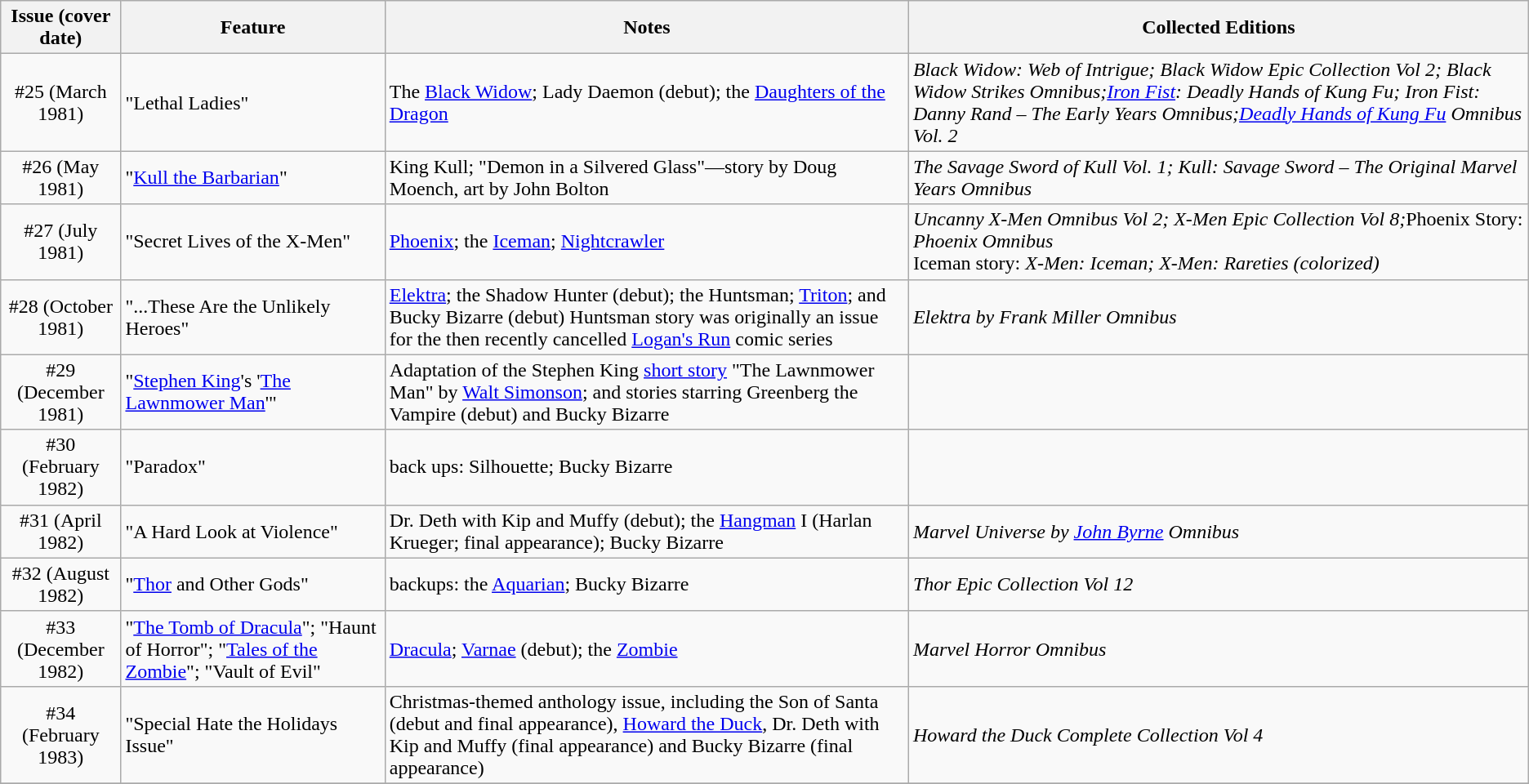<table class="sortable wikitable">
<tr>
<th>Issue (cover date)</th>
<th>Feature</th>
<th>Notes</th>
<th>Collected Editions</th>
</tr>
<tr>
<td align="center">#25 (March 1981)</td>
<td>"Lethal Ladies"</td>
<td>The <a href='#'>Black Widow</a>; Lady Daemon (debut); the <a href='#'>Daughters of the Dragon</a></td>
<td><em>Black Widow: Web of Intrigue; Black Widow Epic Collection Vol 2; Black Widow Strikes Omnibus;<a href='#'>Iron Fist</a>: Deadly Hands of Kung Fu; Iron Fist: Danny Rand – The Early Years Omnibus;<a href='#'>Deadly Hands of Kung Fu</a> Omnibus Vol. 2</em></td>
</tr>
<tr>
<td align="center">#26 (May 1981)</td>
<td>"<a href='#'>Kull the Barbarian</a>"</td>
<td>King Kull; "Demon in a Silvered Glass"—story by Doug Moench, art by John Bolton</td>
<td><em>The Savage Sword of Kull Vol. 1; Kull: Savage Sword – The Original Marvel Years Omnibus</em></td>
</tr>
<tr>
<td align="center">#27 (July 1981)</td>
<td>"Secret Lives of the X-Men"</td>
<td><a href='#'>Phoenix</a>; the <a href='#'>Iceman</a>; <a href='#'>Nightcrawler</a></td>
<td><em>Uncanny X-Men Omnibus Vol 2; X-Men Epic Collection Vol 8;</em>Phoenix Story: <em>Phoenix Omnibus</em><br>Iceman story: <em>X-Men: Iceman; X-Men: Rareties (colorized)</em></td>
</tr>
<tr>
<td align="center">#28 (October 1981)</td>
<td>"...These Are the Unlikely Heroes"</td>
<td><a href='#'>Elektra</a>; the Shadow Hunter (debut); the Huntsman; <a href='#'>Triton</a>; and Bucky Bizarre (debut) Huntsman story was originally an issue for the then recently cancelled <a href='#'>Logan's Run</a> comic series</td>
<td><em>Elektra by Frank Miller Omnibus</em></td>
</tr>
<tr>
<td align="center">#29 (December 1981)</td>
<td>"<a href='#'>Stephen King</a>'s '<a href='#'>The Lawnmower Man</a>'"</td>
<td>Adaptation of the Stephen King <a href='#'>short story</a> "The Lawnmower Man" by <a href='#'>Walt Simonson</a>; and stories starring Greenberg the Vampire (debut) and Bucky Bizarre</td>
<td></td>
</tr>
<tr>
<td align="center">#30 (February 1982)</td>
<td>"Paradox"</td>
<td>back ups: Silhouette; Bucky Bizarre</td>
<td></td>
</tr>
<tr>
<td align="center">#31 (April 1982)</td>
<td>"A Hard Look at Violence"</td>
<td>Dr. Deth with Kip and Muffy (debut); the <a href='#'>Hangman</a> I (Harlan Krueger; final appearance); Bucky Bizarre</td>
<td><em>Marvel Universe by <a href='#'>John Byrne</a> Omnibus</em></td>
</tr>
<tr>
<td align="center">#32 (August 1982)</td>
<td>"<a href='#'>Thor</a> and Other Gods"</td>
<td>backups: the <a href='#'>Aquarian</a>; Bucky Bizarre</td>
<td><em>Thor Epic Collection Vol 12</em></td>
</tr>
<tr>
<td align="center">#33 (December 1982)</td>
<td>"<a href='#'>The Tomb of Dracula</a>"; "Haunt of Horror"; "<a href='#'>Tales of the Zombie</a>"; "Vault of Evil"</td>
<td><a href='#'>Dracula</a>; <a href='#'>Varnae</a> (debut); the <a href='#'>Zombie</a></td>
<td><em>Marvel Horror Omnibus</em></td>
</tr>
<tr>
<td align="center">#34 (February 1983)</td>
<td>"Special Hate the Holidays Issue"</td>
<td>Christmas-themed anthology issue, including the Son of Santa (debut and final appearance), <a href='#'>Howard the Duck</a>, Dr. Deth with Kip and Muffy (final appearance) and Bucky Bizarre (final appearance)</td>
<td><em>Howard the Duck Complete Collection Vol 4</em></td>
</tr>
<tr>
</tr>
</table>
